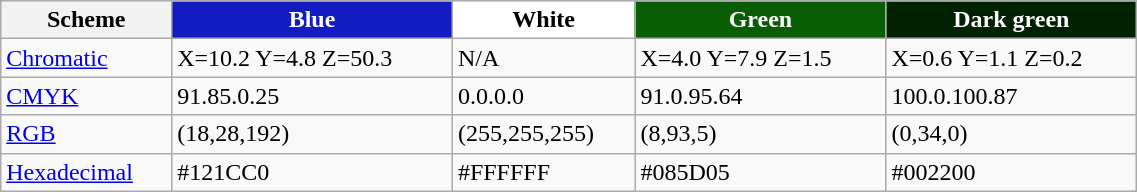<table class="wikitable" style="width:60%; white-space:nowrap;">
<tr>
<th>Scheme</th>
<th style="background:#121CC0; color:white">Blue</th>
<th style="background:#fff; color:black;">White</th>
<th style="background:#085D05; color:white">Green</th>
<th style="background:#002200; color:white">Dark green</th>
</tr>
<tr>
<td><a href='#'>Chromatic</a></td>
<td>X=10.2 Y=4.8 Z=50.3</td>
<td>N/A</td>
<td>X=4.0 Y=7.9 Z=1.5</td>
<td>X=0.6 Y=1.1 Z=0.2</td>
</tr>
<tr>
<td><a href='#'>CMYK</a></td>
<td>91.85.0.25</td>
<td>0.0.0.0</td>
<td>91.0.95.64</td>
<td>100.0.100.87</td>
</tr>
<tr>
<td><a href='#'>RGB</a></td>
<td>(18,28,192)</td>
<td>(255,255,255)</td>
<td>(8,93,5)</td>
<td>(0,34,0)</td>
</tr>
<tr>
<td><a href='#'>Hexadecimal</a></td>
<td>#121CC0</td>
<td>#FFFFFF</td>
<td>#085D05</td>
<td>#002200</td>
</tr>
</table>
